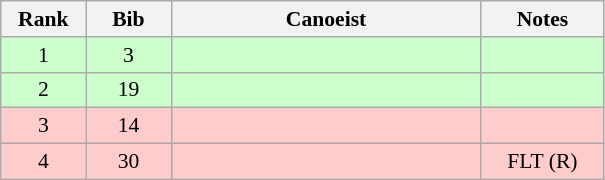<table class="wikitable" style="font-size:90%; text-align:center">
<tr>
<th width="50">Rank</th>
<th width="50">Bib</th>
<th width="200">Canoeist</th>
<th width="75">Notes</th>
</tr>
<tr bgcolor="#CCFFCC">
<td>1</td>
<td>3</td>
<td align="left"></td>
<td></td>
</tr>
<tr bgcolor="#CCFFCC">
<td>2</td>
<td>19</td>
<td align="left"></td>
<td></td>
</tr>
<tr bgcolor="#FFCCCC">
<td>3</td>
<td>14</td>
<td align="left"></td>
<td></td>
</tr>
<tr bgcolor="#FFCCCC">
<td>4</td>
<td>30</td>
<td align="left"></td>
<td>FLT (R)</td>
</tr>
</table>
